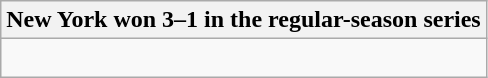<table class="wikitable collapsible collapsed">
<tr>
<th>New York won 3–1 in the regular-season series</th>
</tr>
<tr>
<td><br>


</td>
</tr>
</table>
